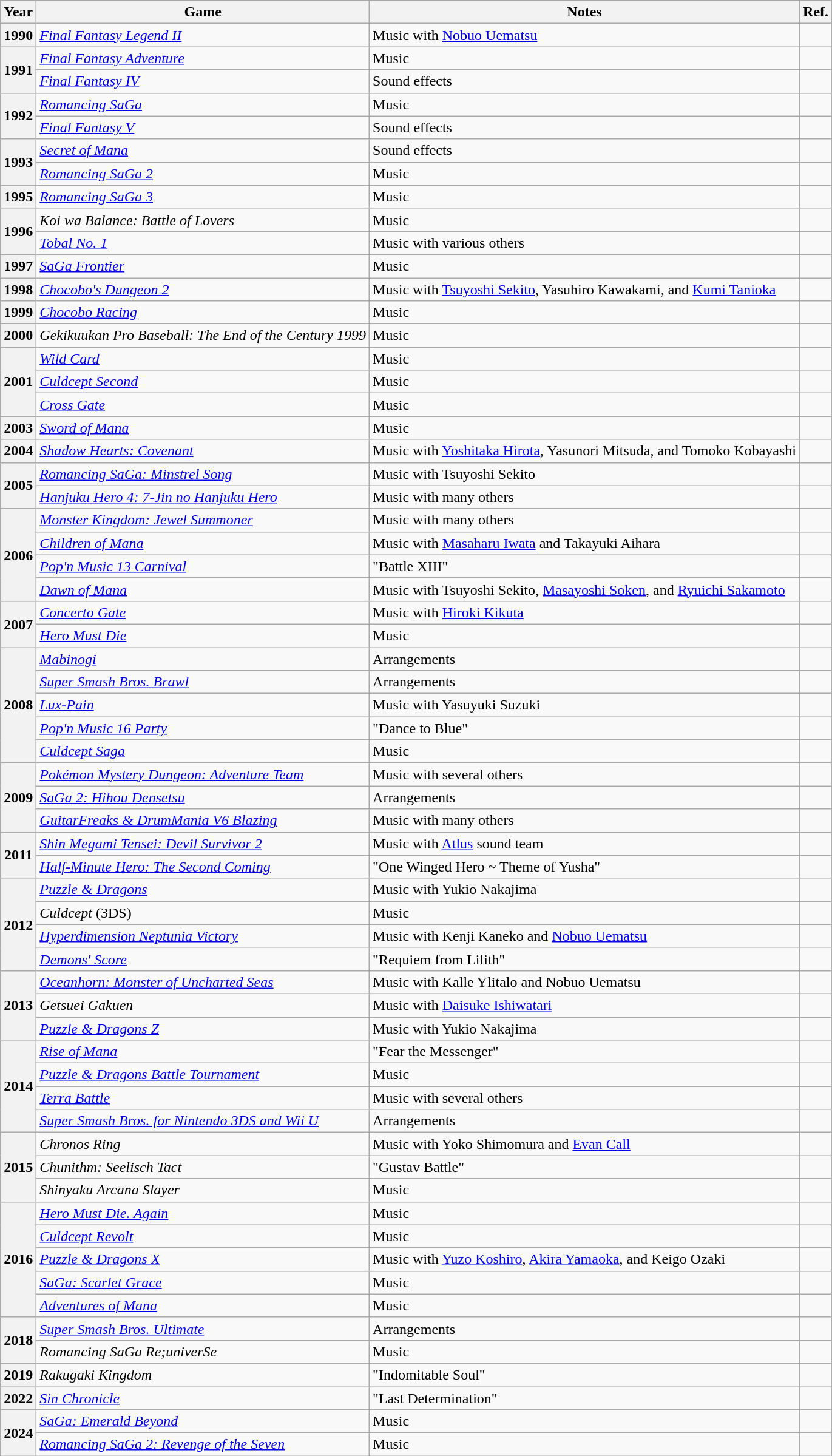<table class="wikitable plainrowheaders sortable" width="auto">
<tr>
<th scope="col">Year</th>
<th scope="col">Game</th>
<th scope="col">Notes</th>
<th scope="col">Ref.</th>
</tr>
<tr>
<th scope=row>1990</th>
<td><em><a href='#'>Final Fantasy Legend II</a></em></td>
<td>Music with <a href='#'>Nobuo Uematsu</a></td>
<td></td>
</tr>
<tr>
<th scope=rowgroup rowspan="2">1991</th>
<td><em><a href='#'>Final Fantasy Adventure</a></em></td>
<td>Music</td>
<td></td>
</tr>
<tr>
<td><em><a href='#'>Final Fantasy IV</a></em></td>
<td>Sound effects</td>
<td></td>
</tr>
<tr>
<th scope=rowgroup rowspan="2">1992</th>
<td><em><a href='#'>Romancing SaGa</a></em></td>
<td>Music</td>
<td></td>
</tr>
<tr>
<td><em><a href='#'>Final Fantasy V</a></em></td>
<td>Sound effects</td>
<td></td>
</tr>
<tr>
<th scope=rowgroup rowspan="2">1993</th>
<td><em><a href='#'>Secret of Mana</a></em></td>
<td>Sound effects</td>
<td></td>
</tr>
<tr>
<td><em><a href='#'>Romancing SaGa 2</a></em></td>
<td>Music</td>
<td></td>
</tr>
<tr>
<th scope=rowgroup>1995</th>
<td><em><a href='#'>Romancing SaGa 3</a></em></td>
<td>Music</td>
<td></td>
</tr>
<tr>
<th scope=rowgroup rowspan="2">1996</th>
<td><em>Koi wa Balance: Battle of Lovers</em></td>
<td>Music</td>
<td></td>
</tr>
<tr>
<td><em><a href='#'>Tobal No. 1</a></em></td>
<td>Music with various others</td>
<td></td>
</tr>
<tr>
<th scope=row>1997</th>
<td><em><a href='#'>SaGa Frontier</a></em></td>
<td>Music</td>
<td></td>
</tr>
<tr>
<th scope=row>1998</th>
<td><em><a href='#'>Chocobo's Dungeon 2</a></em></td>
<td>Music with <a href='#'>Tsuyoshi Sekito</a>, Yasuhiro Kawakami, and <a href='#'>Kumi Tanioka</a></td>
<td></td>
</tr>
<tr>
<th scope=row>1999</th>
<td><em><a href='#'>Chocobo Racing</a></em></td>
<td>Music</td>
<td></td>
</tr>
<tr>
<th scope=row>2000</th>
<td><em>Gekikuukan Pro Baseball: The End of the Century 1999</em></td>
<td>Music</td>
<td></td>
</tr>
<tr>
<th scope=rowgroup rowspan="3">2001</th>
<td><em><a href='#'>Wild Card</a></em></td>
<td>Music</td>
<td></td>
</tr>
<tr>
<td><em><a href='#'>Culdcept Second</a></em></td>
<td>Music</td>
<td></td>
</tr>
<tr>
<td><em><a href='#'>Cross Gate</a></em></td>
<td>Music</td>
<td></td>
</tr>
<tr>
<th scope=row>2003</th>
<td><em><a href='#'>Sword of Mana</a></em></td>
<td>Music</td>
<td></td>
</tr>
<tr>
<th scope=row>2004</th>
<td><em><a href='#'>Shadow Hearts: Covenant</a></em></td>
<td>Music with <a href='#'>Yoshitaka Hirota</a>, Yasunori Mitsuda, and Tomoko Kobayashi</td>
<td></td>
</tr>
<tr>
<th scope=rowgroup rowspan="2">2005</th>
<td><em><a href='#'>Romancing SaGa: Minstrel Song</a></em></td>
<td>Music with Tsuyoshi Sekito</td>
<td></td>
</tr>
<tr>
<td><em><a href='#'>Hanjuku Hero 4: 7-Jin no Hanjuku Hero</a></em></td>
<td>Music with many others</td>
<td></td>
</tr>
<tr>
<th scope=rowgroup rowspan="4">2006</th>
<td><em><a href='#'>Monster Kingdom: Jewel Summoner</a></em></td>
<td>Music with many others</td>
<td></td>
</tr>
<tr>
<td><em><a href='#'>Children of Mana</a></em></td>
<td>Music with <a href='#'>Masaharu Iwata</a> and Takayuki Aihara</td>
<td></td>
</tr>
<tr>
<td><em><a href='#'>Pop'n Music 13 Carnival</a></em></td>
<td>"Battle XIII"</td>
<td></td>
</tr>
<tr>
<td><em><a href='#'>Dawn of Mana</a></em></td>
<td>Music with Tsuyoshi Sekito, <a href='#'>Masayoshi Soken</a>, and <a href='#'>Ryuichi Sakamoto</a></td>
<td></td>
</tr>
<tr>
<th scope=rowgroup rowspan="2">2007</th>
<td><em><a href='#'>Concerto Gate</a></em></td>
<td>Music with <a href='#'>Hiroki Kikuta</a></td>
<td></td>
</tr>
<tr>
<td><em><a href='#'>Hero Must Die</a></em></td>
<td>Music</td>
<td></td>
</tr>
<tr>
<th scope=rowgroup rowspan="5">2008</th>
<td><em><a href='#'>Mabinogi</a></em></td>
<td>Arrangements</td>
<td></td>
</tr>
<tr>
<td><em><a href='#'>Super Smash Bros. Brawl</a></em></td>
<td>Arrangements</td>
<td></td>
</tr>
<tr>
<td><em><a href='#'>Lux-Pain</a></em></td>
<td>Music with Yasuyuki Suzuki</td>
<td></td>
</tr>
<tr>
<td><em><a href='#'>Pop'n Music 16 Party</a></em></td>
<td>"Dance to Blue"</td>
<td></td>
</tr>
<tr>
<td><em><a href='#'>Culdcept Saga</a></em></td>
<td>Music</td>
<td></td>
</tr>
<tr>
<th scope=rowgroup rowspan="3">2009</th>
<td><em><a href='#'>Pokémon Mystery Dungeon: Adventure Team</a></em></td>
<td>Music with several others</td>
<td></td>
</tr>
<tr>
<td><em><a href='#'>SaGa 2: Hihou Densetsu</a></em></td>
<td>Arrangements</td>
<td></td>
</tr>
<tr>
<td><em><a href='#'>GuitarFreaks & DrumMania V6 Blazing</a></em></td>
<td>Music with many others</td>
<td></td>
</tr>
<tr>
<th scope=rowgroup rowspan="2">2011</th>
<td><em><a href='#'>Shin Megami Tensei: Devil Survivor 2</a></em></td>
<td>Music with <a href='#'>Atlus</a> sound team</td>
<td></td>
</tr>
<tr>
<td><em><a href='#'>Half-Minute Hero: The Second Coming</a></em></td>
<td>"One Winged Hero ~ Theme of Yusha"</td>
<td></td>
</tr>
<tr>
<th scope=rowgroup rowspan="4">2012</th>
<td><em><a href='#'>Puzzle & Dragons</a></em></td>
<td>Music with Yukio Nakajima</td>
<td></td>
</tr>
<tr>
<td><em>Culdcept</em> (3DS)</td>
<td>Music</td>
<td></td>
</tr>
<tr>
<td><em><a href='#'>Hyperdimension Neptunia Victory</a></em></td>
<td>Music with Kenji Kaneko and <a href='#'>Nobuo Uematsu</a></td>
<td></td>
</tr>
<tr>
<td><em><a href='#'>Demons' Score</a></em></td>
<td>"Requiem from Lilith"</td>
<td></td>
</tr>
<tr>
<th scope=rowgroup rowspan="3">2013</th>
<td><em><a href='#'>Oceanhorn: Monster of Uncharted Seas</a></em></td>
<td>Music with Kalle Ylitalo and Nobuo Uematsu</td>
<td></td>
</tr>
<tr>
<td><em>Getsuei Gakuen</em></td>
<td>Music with <a href='#'>Daisuke Ishiwatari</a></td>
<td></td>
</tr>
<tr>
<td><em><a href='#'>Puzzle & Dragons Z</a></em></td>
<td>Music with Yukio Nakajima</td>
<td></td>
</tr>
<tr>
<th scope=rowgroup rowspan="4">2014</th>
<td><em><a href='#'>Rise of Mana</a></em></td>
<td>"Fear the Messenger"</td>
<td></td>
</tr>
<tr>
<td><em><a href='#'>Puzzle & Dragons Battle Tournament</a></em></td>
<td>Music</td>
<td></td>
</tr>
<tr>
<td><em><a href='#'>Terra Battle</a></em></td>
<td>Music with several others</td>
<td></td>
</tr>
<tr>
<td><em><a href='#'>Super Smash Bros. for Nintendo 3DS and Wii U</a></em></td>
<td>Arrangements</td>
<td></td>
</tr>
<tr>
<th scope=rowgroup rowspan="3">2015</th>
<td><em>Chronos Ring</em></td>
<td>Music with Yoko Shimomura and <a href='#'>Evan Call</a></td>
<td></td>
</tr>
<tr>
<td><em>Chunithm: Seelisch Tact</em></td>
<td>"Gustav Battle"</td>
<td></td>
</tr>
<tr>
<td><em>Shinyaku Arcana Slayer</em></td>
<td>Music</td>
<td></td>
</tr>
<tr>
<th scope=rowgroup rowspan="5">2016</th>
<td><em><a href='#'>Hero Must Die. Again</a></em></td>
<td>Music</td>
<td></td>
</tr>
<tr>
<td><em><a href='#'>Culdcept Revolt</a></em></td>
<td>Music</td>
<td></td>
</tr>
<tr>
<td><em><a href='#'>Puzzle & Dragons X</a></em></td>
<td>Music with <a href='#'>Yuzo Koshiro</a>, <a href='#'>Akira Yamaoka</a>, and Keigo Ozaki</td>
<td></td>
</tr>
<tr>
<td><em><a href='#'>SaGa: Scarlet Grace</a></em></td>
<td>Music</td>
<td></td>
</tr>
<tr>
<td><em><a href='#'>Adventures of Mana</a></em></td>
<td>Music</td>
<td></td>
</tr>
<tr>
<th scope=rowgroup rowspan="2">2018</th>
<td><em><a href='#'>Super Smash Bros. Ultimate</a></em></td>
<td>Arrangements</td>
<td></td>
</tr>
<tr>
<td><em>Romancing SaGa Re;univerSe</em></td>
<td>Music</td>
<td></td>
</tr>
<tr>
<th scope=row>2019</th>
<td><em>Rakugaki Kingdom</em></td>
<td>"Indomitable Soul"</td>
<td></td>
</tr>
<tr>
<th scope=row>2022</th>
<td><em><a href='#'>Sin Chronicle</a></em></td>
<td>"Last Determination"</td>
<td></td>
</tr>
<tr>
<th scope=rowgroup rowspan="2">2024</th>
<td><em><a href='#'>SaGa: Emerald Beyond</a></em></td>
<td>Music</td>
<td></td>
</tr>
<tr>
<td><em><a href='#'>Romancing SaGa 2: Revenge of the Seven</a></em></td>
<td>Music</td>
<td></td>
</tr>
</table>
